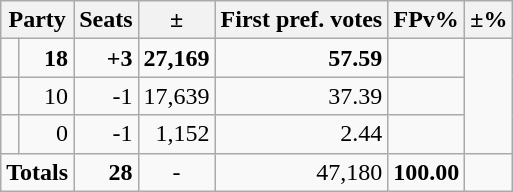<table class=wikitable>
<tr>
<th colspan=2 align=center>Party</th>
<th valign=top>Seats</th>
<th valign=top>±</th>
<th valign=top>First pref. votes</th>
<th valign=top>FPv%</th>
<th valign=top>±%</th>
</tr>
<tr>
<td></td>
<td align=right><strong>18</strong></td>
<td align=right><strong>+3</strong></td>
<td align=right><strong>27,169</strong></td>
<td align=right><strong>57.59</strong></td>
<td align=right></td>
</tr>
<tr>
<td></td>
<td align=right>10</td>
<td align=right>-1</td>
<td align=right>17,639</td>
<td align=right>37.39</td>
<td align=right></td>
</tr>
<tr>
<td></td>
<td align=right>0</td>
<td align=right>-1</td>
<td align=right>1,152</td>
<td align=right>2.44</td>
<td align=right></td>
</tr>
<tr>
<td colspan=2 align=center><strong>Totals</strong></td>
<td align=right><strong>28</strong></td>
<td align=center>-</td>
<td align=right>47,180</td>
<td align=center><strong>100.00</strong></td>
<td align=center></td>
</tr>
</table>
